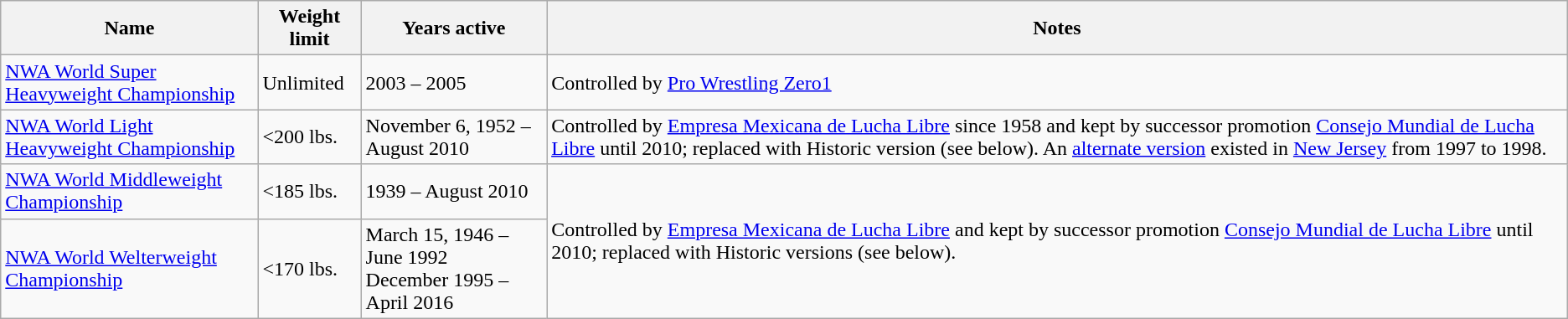<table class="wikitable sortable">
<tr>
<th>Name</th>
<th>Weight limit</th>
<th>Years active</th>
<th>Notes</th>
</tr>
<tr>
<td><a href='#'>NWA World Super Heavyweight Championship</a></td>
<td>Unlimited</td>
<td>2003 – 2005</td>
<td>Controlled by <a href='#'>Pro Wrestling Zero1</a></td>
</tr>
<tr>
<td><a href='#'>NWA World Light Heavyweight Championship</a></td>
<td><200 lbs.</td>
<td>November 6, 1952 – August 2010</td>
<td>Controlled by <a href='#'>Empresa Mexicana de Lucha Libre</a> since 1958 and kept by successor promotion <a href='#'>Consejo Mundial de Lucha Libre</a> until 2010; replaced with Historic version (see below). An <a href='#'>alternate version</a> existed in <a href='#'>New Jersey</a> from 1997 to 1998.</td>
</tr>
<tr>
<td><a href='#'>NWA World Middleweight Championship</a></td>
<td><185 lbs.</td>
<td>1939 – August 2010</td>
<td rowspan="2">Controlled by <a href='#'>Empresa Mexicana de Lucha Libre</a> and kept by successor promotion <a href='#'>Consejo Mundial de Lucha Libre</a> until 2010; replaced with Historic versions (see below).</td>
</tr>
<tr>
<td><a href='#'>NWA World Welterweight Championship</a></td>
<td><170 lbs.</td>
<td>March 15, 1946 – June 1992<br>December 1995 – April 2016</td>
</tr>
</table>
